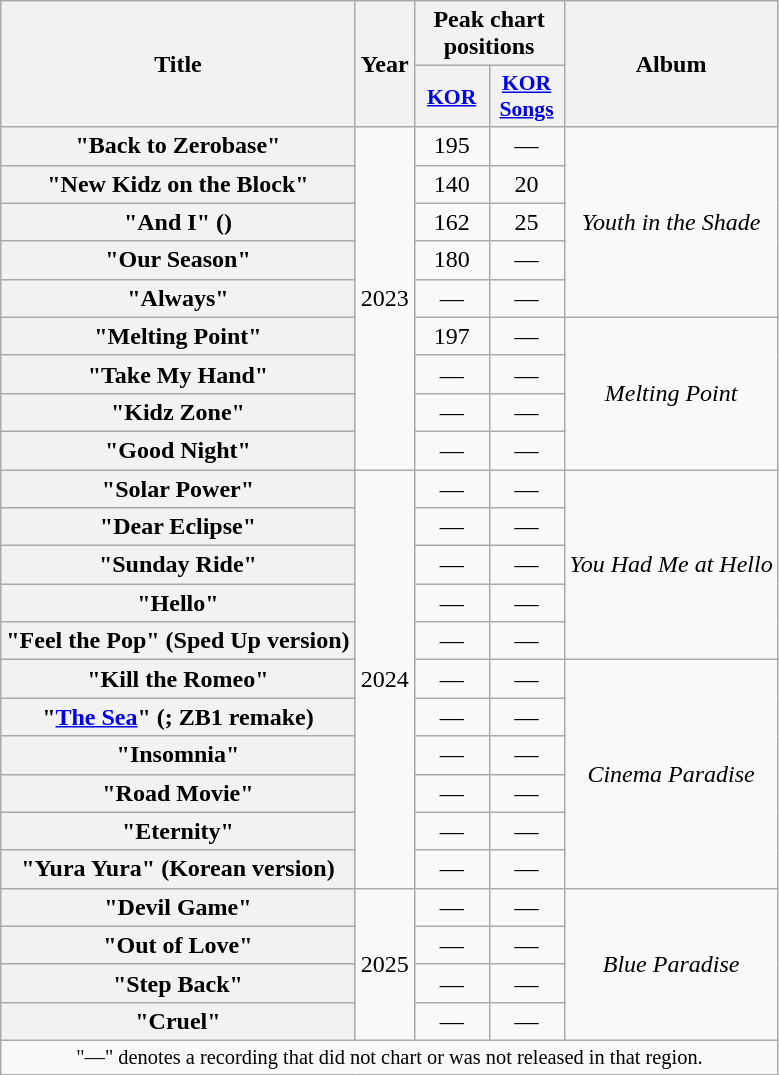<table class="wikitable plainrowheaders" style="text-align:center">
<tr>
<th scope="col" rowspan="2">Title</th>
<th scope="col" rowspan="2">Year</th>
<th scope="col" colspan="2">Peak chart positions</th>
<th scope="col" rowspan="2">Album</th>
</tr>
<tr>
<th scope="col" style="font-size:90%; width:3em"><a href='#'>KOR</a><br></th>
<th scope="col" style="font-size:90%; width:3em"><a href='#'>KOR<br>Songs</a><br></th>
</tr>
<tr>
<th scope="row">"Back to Zerobase"</th>
<td rowspan="9">2023</td>
<td>195</td>
<td>—</td>
<td rowspan="5"><em>Youth in the Shade</em></td>
</tr>
<tr>
<th scope="row">"New Kidz on the Block"</th>
<td>140</td>
<td>20</td>
</tr>
<tr>
<th scope="row">"And I" ()</th>
<td>162</td>
<td>25</td>
</tr>
<tr>
<th scope="row">"Our Season"</th>
<td>180</td>
<td>—</td>
</tr>
<tr>
<th scope="row">"Always"</th>
<td>—</td>
<td>—</td>
</tr>
<tr>
<th scope="row">"Melting Point"</th>
<td>197</td>
<td>—</td>
<td rowspan="4"><em>Melting Point</em></td>
</tr>
<tr>
<th scope="row">"Take My Hand"</th>
<td>—</td>
<td>—</td>
</tr>
<tr>
<th scope="row">"Kidz Zone"</th>
<td>—</td>
<td>—</td>
</tr>
<tr>
<th scope="row">"Good Night"</th>
<td>—</td>
<td>—</td>
</tr>
<tr>
<th scope="row">"Solar Power"</th>
<td rowspan="11">2024</td>
<td>—</td>
<td>—</td>
<td rowspan="5"><em>You Had Me at Hello</em></td>
</tr>
<tr>
<th scope="row">"Dear Eclipse"</th>
<td>—</td>
<td>—</td>
</tr>
<tr>
<th scope="row">"Sunday Ride"</th>
<td>—</td>
<td>—</td>
</tr>
<tr>
<th scope="row">"Hello"</th>
<td>—</td>
<td>—</td>
</tr>
<tr>
<th scope="row">"Feel the Pop" (Sped Up version)</th>
<td>—</td>
<td>—</td>
</tr>
<tr>
<th scope="row">"Kill the Romeo"</th>
<td>—</td>
<td>—</td>
<td rowspan="6"><em>Cinema Paradise</em></td>
</tr>
<tr>
<th scope="row">"<a href='#'>The Sea</a>" (; ZB1 remake)</th>
<td>—</td>
<td>—</td>
</tr>
<tr>
<th scope="row">"Insomnia"</th>
<td>—</td>
<td>—</td>
</tr>
<tr>
<th scope="row">"Road Movie"</th>
<td>—</td>
<td>—</td>
</tr>
<tr>
<th scope="row">"Eternity"</th>
<td>—</td>
<td>—</td>
</tr>
<tr>
<th scope="row">"Yura Yura" (Korean version)</th>
<td>—</td>
<td>—</td>
</tr>
<tr>
<th scope="row">"Devil Game"</th>
<td rowspan="4">2025</td>
<td>—</td>
<td>—</td>
<td rowspan="4"><em>Blue Paradise</em></td>
</tr>
<tr>
<th scope="row">"Out of Love"</th>
<td>—</td>
<td>—</td>
</tr>
<tr>
<th scope="row">"Step Back"</th>
<td>—</td>
<td>—</td>
</tr>
<tr>
<th scope="row">"Cruel"</th>
<td>—</td>
<td>—</td>
</tr>
<tr>
<td colspan="5" style="font-size:85%">"—" denotes a recording that did not chart or was not released in that region.</td>
</tr>
</table>
